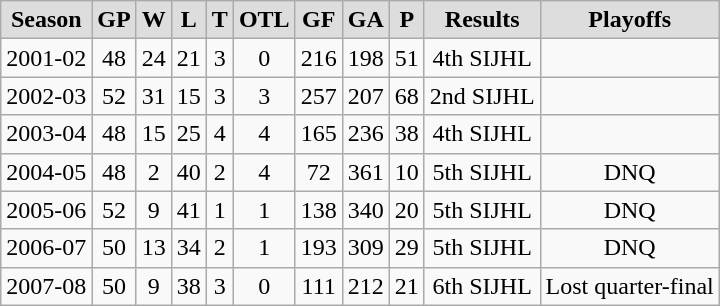<table class="wikitable">
<tr align="center"  bgcolor="#dddddd">
<td><strong>Season</strong></td>
<td><strong>GP</strong></td>
<td><strong>W</strong></td>
<td><strong>L</strong></td>
<td><strong>T</strong></td>
<td><strong>OTL</strong></td>
<td><strong>GF</strong></td>
<td><strong>GA</strong></td>
<td><strong>P</strong></td>
<td><strong>Results</strong></td>
<td><strong>Playoffs</strong></td>
</tr>
<tr align="center">
<td>2001-02</td>
<td>48</td>
<td>24</td>
<td>21</td>
<td>3</td>
<td>0</td>
<td>216</td>
<td>198</td>
<td>51</td>
<td>4th SIJHL</td>
<td></td>
</tr>
<tr align="center">
<td>2002-03</td>
<td>52</td>
<td>31</td>
<td>15</td>
<td>3</td>
<td>3</td>
<td>257</td>
<td>207</td>
<td>68</td>
<td>2nd SIJHL</td>
<td></td>
</tr>
<tr align="center">
<td>2003-04</td>
<td>48</td>
<td>15</td>
<td>25</td>
<td>4</td>
<td>4</td>
<td>165</td>
<td>236</td>
<td>38</td>
<td>4th SIJHL</td>
<td></td>
</tr>
<tr align="center">
<td>2004-05</td>
<td>48</td>
<td>2</td>
<td>40</td>
<td>2</td>
<td>4</td>
<td>72</td>
<td>361</td>
<td>10</td>
<td>5th SIJHL</td>
<td>DNQ</td>
</tr>
<tr align="center">
<td>2005-06</td>
<td>52</td>
<td>9</td>
<td>41</td>
<td>1</td>
<td>1</td>
<td>138</td>
<td>340</td>
<td>20</td>
<td>5th SIJHL</td>
<td>DNQ</td>
</tr>
<tr align="center">
<td>2006-07</td>
<td>50</td>
<td>13</td>
<td>34</td>
<td>2</td>
<td>1</td>
<td>193</td>
<td>309</td>
<td>29</td>
<td>5th SIJHL</td>
<td>DNQ</td>
</tr>
<tr align="center">
<td>2007-08</td>
<td>50</td>
<td>9</td>
<td>38</td>
<td>3</td>
<td>0</td>
<td>111</td>
<td>212</td>
<td>21</td>
<td>6th SIJHL</td>
<td>Lost quarter-final</td>
</tr>
</table>
